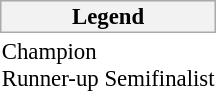<table class="toccolours" style="float: right; font-size: 95%;">
<tr>
<th style="background-color: #F2F2F2; border: 1px solid #AAAAAA;">Legend</th>
</tr>
<tr>
<td> Champion<br> Runner-up Semifinalist</td>
</tr>
</table>
